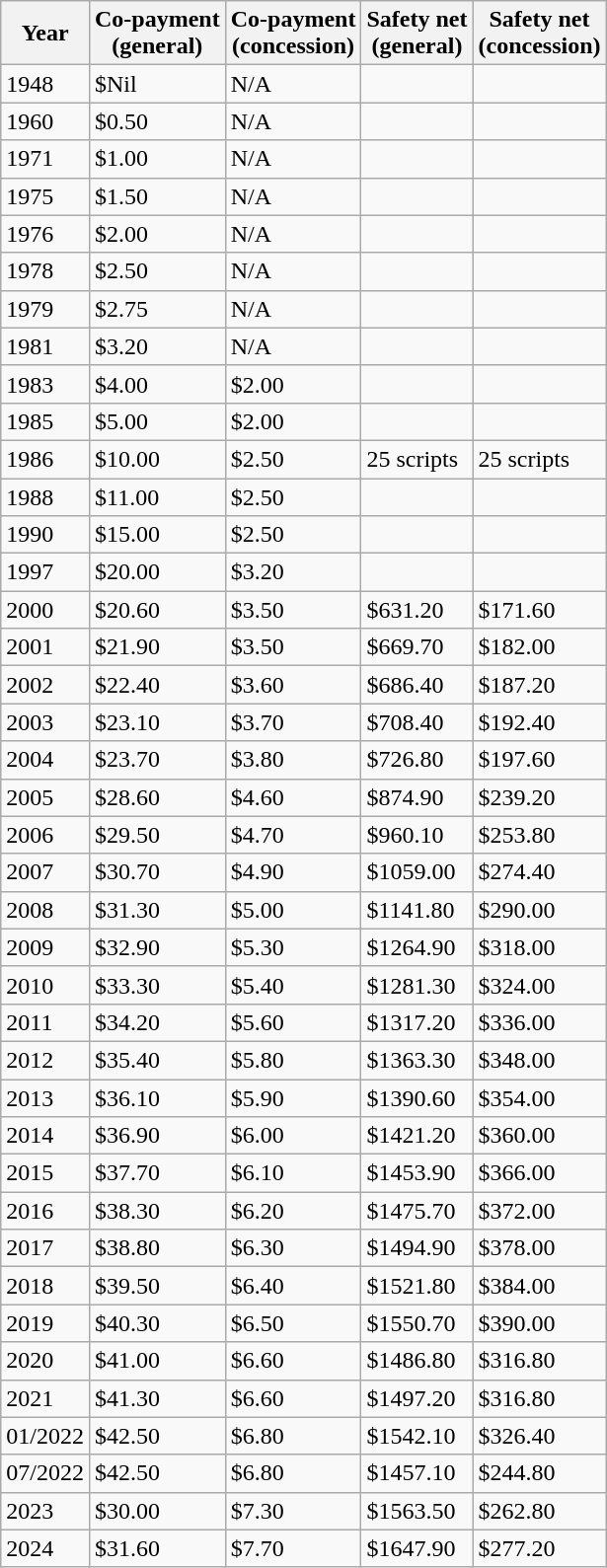<table class="wikitable sortable">
<tr>
<th>Year</th>
<th>Co-payment<br>(general)</th>
<th>Co-payment<br>(concession)</th>
<th>Safety net <br>(general)</th>
<th>Safety net <br>(concession)</th>
</tr>
<tr>
<td>1948</td>
<td>$Nil</td>
<td>N/A</td>
<td></td>
<td></td>
</tr>
<tr>
<td>1960</td>
<td>$0.50</td>
<td>N/A</td>
<td></td>
<td></td>
</tr>
<tr>
<td>1971</td>
<td>$1.00</td>
<td>N/A</td>
<td></td>
<td></td>
</tr>
<tr>
<td>1975</td>
<td>$1.50</td>
<td>N/A</td>
<td></td>
<td></td>
</tr>
<tr>
<td>1976</td>
<td>$2.00</td>
<td>N/A</td>
<td></td>
<td></td>
</tr>
<tr>
<td>1978</td>
<td>$2.50</td>
<td>N/A</td>
<td></td>
<td></td>
</tr>
<tr>
<td>1979</td>
<td>$2.75</td>
<td>N/A</td>
<td></td>
<td></td>
</tr>
<tr>
<td>1981</td>
<td>$3.20</td>
<td>N/A</td>
<td></td>
<td></td>
</tr>
<tr>
<td>1983</td>
<td>$4.00</td>
<td>$2.00</td>
<td></td>
<td></td>
</tr>
<tr>
<td>1985</td>
<td>$5.00</td>
<td>$2.00</td>
<td></td>
<td></td>
</tr>
<tr>
<td>1986</td>
<td>$10.00</td>
<td>$2.50</td>
<td>25 scripts</td>
<td>25 scripts</td>
</tr>
<tr>
<td>1988</td>
<td>$11.00</td>
<td>$2.50</td>
<td></td>
<td></td>
</tr>
<tr>
<td>1990</td>
<td>$15.00</td>
<td>$2.50</td>
<td></td>
<td></td>
</tr>
<tr>
<td>1997</td>
<td>$20.00</td>
<td>$3.20</td>
<td></td>
<td></td>
</tr>
<tr>
<td>2000</td>
<td>$20.60</td>
<td>$3.50</td>
<td>$631.20</td>
<td>$171.60</td>
</tr>
<tr>
<td>2001</td>
<td>$21.90</td>
<td>$3.50</td>
<td>$669.70</td>
<td>$182.00</td>
</tr>
<tr>
<td>2002</td>
<td>$22.40</td>
<td>$3.60</td>
<td>$686.40</td>
<td>$187.20</td>
</tr>
<tr>
<td>2003</td>
<td>$23.10</td>
<td>$3.70</td>
<td>$708.40</td>
<td>$192.40</td>
</tr>
<tr>
<td>2004</td>
<td>$23.70</td>
<td>$3.80</td>
<td>$726.80</td>
<td>$197.60</td>
</tr>
<tr>
<td>2005</td>
<td>$28.60</td>
<td>$4.60</td>
<td>$874.90</td>
<td>$239.20</td>
</tr>
<tr>
<td>2006</td>
<td>$29.50</td>
<td>$4.70</td>
<td>$960.10</td>
<td>$253.80</td>
</tr>
<tr>
<td>2007</td>
<td>$30.70</td>
<td>$4.90</td>
<td>$1059.00</td>
<td>$274.40</td>
</tr>
<tr>
<td>2008</td>
<td>$31.30</td>
<td>$5.00</td>
<td>$1141.80</td>
<td>$290.00</td>
</tr>
<tr>
<td>2009</td>
<td>$32.90</td>
<td>$5.30</td>
<td>$1264.90</td>
<td>$318.00</td>
</tr>
<tr>
<td>2010</td>
<td>$33.30</td>
<td>$5.40</td>
<td>$1281.30</td>
<td>$324.00</td>
</tr>
<tr>
<td>2011</td>
<td>$34.20</td>
<td>$5.60</td>
<td>$1317.20</td>
<td>$336.00</td>
</tr>
<tr>
<td>2012</td>
<td>$35.40</td>
<td>$5.80</td>
<td>$1363.30</td>
<td>$348.00</td>
</tr>
<tr>
<td>2013</td>
<td>$36.10</td>
<td>$5.90</td>
<td>$1390.60</td>
<td>$354.00</td>
</tr>
<tr>
<td>2014</td>
<td>$36.90</td>
<td>$6.00</td>
<td>$1421.20</td>
<td>$360.00</td>
</tr>
<tr>
<td>2015</td>
<td>$37.70</td>
<td>$6.10</td>
<td>$1453.90</td>
<td>$366.00</td>
</tr>
<tr>
<td>2016</td>
<td>$38.30</td>
<td>$6.20</td>
<td>$1475.70</td>
<td>$372.00</td>
</tr>
<tr>
<td>2017</td>
<td>$38.80</td>
<td>$6.30</td>
<td>$1494.90</td>
<td>$378.00</td>
</tr>
<tr>
<td>2018</td>
<td>$39.50</td>
<td>$6.40</td>
<td>$1521.80</td>
<td>$384.00</td>
</tr>
<tr>
<td>2019</td>
<td>$40.30</td>
<td>$6.50</td>
<td>$1550.70</td>
<td>$390.00</td>
</tr>
<tr>
<td>2020</td>
<td>$41.00</td>
<td>$6.60</td>
<td>$1486.80</td>
<td>$316.80</td>
</tr>
<tr>
<td>2021</td>
<td>$41.30</td>
<td>$6.60</td>
<td>$1497.20</td>
<td>$316.80</td>
</tr>
<tr>
<td>01/2022</td>
<td>$42.50</td>
<td>$6.80</td>
<td>$1542.10</td>
<td>$326.40</td>
</tr>
<tr>
<td>07/2022</td>
<td>$42.50</td>
<td>$6.80</td>
<td>$1457.10</td>
<td>$244.80</td>
</tr>
<tr>
<td>2023</td>
<td>$30.00</td>
<td>$7.30</td>
<td>$1563.50</td>
<td>$262.80</td>
</tr>
<tr>
<td>2024</td>
<td>$31.60</td>
<td>$7.70</td>
<td>$1647.90</td>
<td>$277.20</td>
</tr>
</table>
